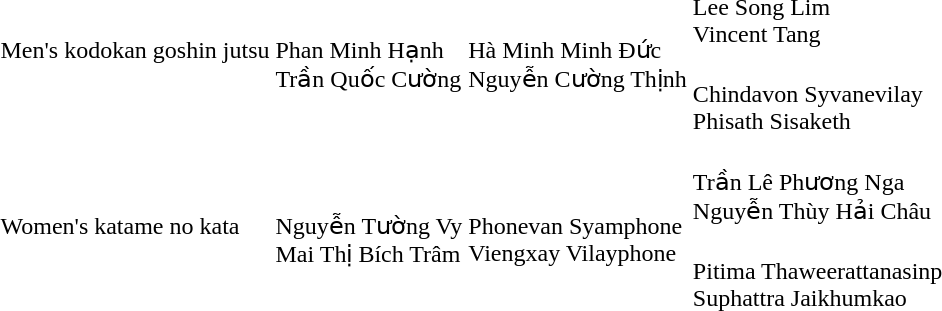<table>
<tr>
<td rowspan=2>Men's kodokan goshin jutsu</td>
<td rowspan=2><br>Phan Minh Hạnh<br>Trần Quốc Cường</td>
<td rowspan=2><br>Hà Minh Minh Đức<br>Nguyễn Cường Thịnh</td>
<td><br>Lee Song Lim<br>Vincent Tang</td>
</tr>
<tr>
<td><br>Chindavon Syvanevilay <br>Phisath Sisaketh</td>
</tr>
<tr>
<td rowspan=2>Women's katame no kata</td>
<td rowspan=2 nowrap><br>Nguyễn Tường Vy<br>Mai Thị Bích Trâm</td>
<td rowspan=2 nowrap><br>Phonevan Syamphone<br>Viengxay Vilayphone</td>
<td><br>Trần Lê Phương Nga<br>Nguyễn Thùy Hải Châu</td>
</tr>
<tr>
<td nowrap><br>Pitima Thaweerattanasinp<br>Suphattra Jaikhumkao</td>
</tr>
</table>
